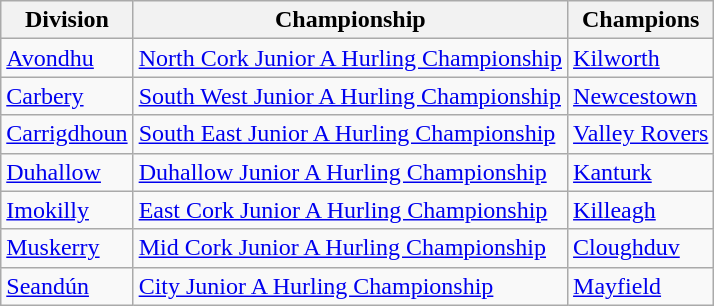<table class="wikitable">
<tr>
<th>Division</th>
<th>Championship</th>
<th>Champions</th>
</tr>
<tr>
<td><a href='#'>Avondhu</a></td>
<td><a href='#'>North Cork Junior A Hurling Championship</a></td>
<td><a href='#'>Kilworth</a></td>
</tr>
<tr>
<td><a href='#'>Carbery</a></td>
<td><a href='#'>South West Junior A Hurling Championship</a></td>
<td><a href='#'>Newcestown</a></td>
</tr>
<tr>
<td><a href='#'>Carrigdhoun</a></td>
<td><a href='#'>South East Junior A Hurling Championship</a></td>
<td><a href='#'>Valley Rovers</a></td>
</tr>
<tr>
<td><a href='#'>Duhallow</a></td>
<td><a href='#'>Duhallow Junior A Hurling Championship</a></td>
<td><a href='#'>Kanturk</a></td>
</tr>
<tr>
<td><a href='#'>Imokilly</a></td>
<td><a href='#'>East Cork Junior A Hurling Championship</a></td>
<td><a href='#'>Killeagh</a></td>
</tr>
<tr>
<td><a href='#'>Muskerry</a></td>
<td><a href='#'>Mid Cork Junior A Hurling Championship</a></td>
<td><a href='#'>Cloughduv</a></td>
</tr>
<tr>
<td><a href='#'>Seandún</a></td>
<td><a href='#'>City Junior A Hurling Championship</a></td>
<td><a href='#'>Mayfield</a></td>
</tr>
</table>
